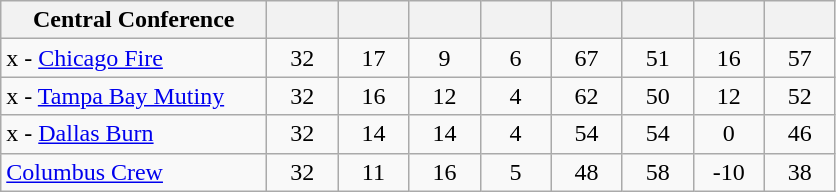<table class="wikitable" style="text-align: center;">
<tr>
<th width="170">Central Conference</th>
<th width="40"></th>
<th width="40"></th>
<th width="40"></th>
<th width="40"></th>
<th width="40"></th>
<th width="40"></th>
<th width="40"></th>
<th width="40"></th>
</tr>
<tr>
<td align=left>x - <a href='#'>Chicago Fire</a></td>
<td>32</td>
<td>17</td>
<td>9</td>
<td>6</td>
<td>67</td>
<td>51</td>
<td>16</td>
<td>57</td>
</tr>
<tr>
<td align=left>x - <a href='#'>Tampa Bay Mutiny</a></td>
<td>32</td>
<td>16</td>
<td>12</td>
<td>4</td>
<td>62</td>
<td>50</td>
<td>12</td>
<td>52</td>
</tr>
<tr>
<td align=left>x - <a href='#'>Dallas Burn</a></td>
<td>32</td>
<td>14</td>
<td>14</td>
<td>4</td>
<td>54</td>
<td>54</td>
<td>0</td>
<td>46</td>
</tr>
<tr>
<td align=left><a href='#'>Columbus Crew</a></td>
<td>32</td>
<td>11</td>
<td>16</td>
<td>5</td>
<td>48</td>
<td>58</td>
<td>-10</td>
<td>38</td>
</tr>
</table>
